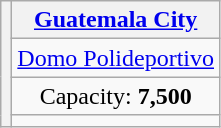<table class="wikitable" style="text-align:center">
<tr>
<th rowspan="4"></th>
<th><a href='#'>Guatemala City</a></th>
</tr>
<tr>
<td><a href='#'>Domo Polideportivo</a></td>
</tr>
<tr>
<td>Capacity: <strong>7,500</strong></td>
</tr>
<tr>
<td></td>
</tr>
</table>
